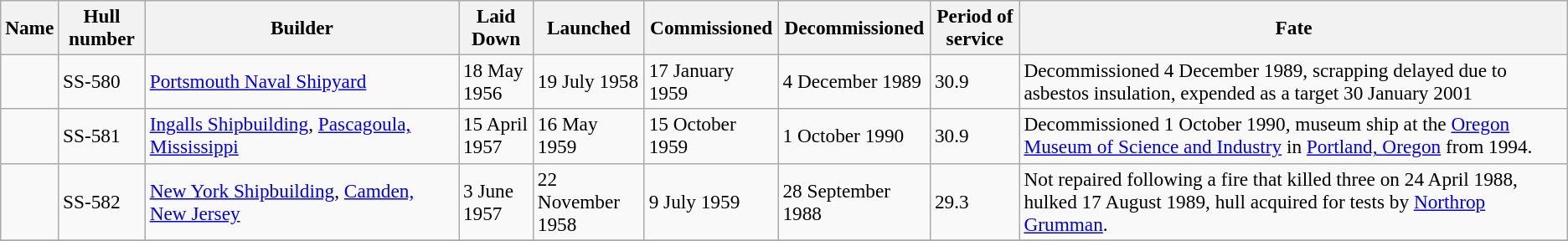<table class="wikitable" style="font-size:97%;">
<tr>
<th>Name</th>
<th>Hull number</th>
<th width="20%">Builder</th>
<th>Laid Down</th>
<th>Launched</th>
<th>Commissioned</th>
<th>Decommissioned</th>
<th>Period of service</th>
<th width="35%">Fate</th>
</tr>
<tr>
<td></td>
<td>SS-580</td>
<td><a href='#'>Portsmouth Naval Shipyard</a></td>
<td>18 May 1956</td>
<td>19 July 1958</td>
<td>17 January 1959</td>
<td>4 December 1989</td>
<td>30.9</td>
<td>Decommissioned 4 December 1989, scrapping delayed due to asbestos insulation, expended as a target 30 January 2001</td>
</tr>
<tr>
<td></td>
<td>SS-581</td>
<td><a href='#'>Ingalls Shipbuilding</a>, <a href='#'>Pascagoula, Mississippi</a></td>
<td>15 April 1957</td>
<td>16 May 1959</td>
<td>15 October 1959</td>
<td>1 October 1990</td>
<td>30.9</td>
<td>Decommissioned 1 October 1990, museum ship at the <a href='#'>Oregon Museum of Science and Industry</a> in <a href='#'>Portland, Oregon</a> from 1994.</td>
</tr>
<tr>
<td></td>
<td>SS-582</td>
<td><a href='#'>New York Shipbuilding</a>, <a href='#'>Camden, New Jersey</a></td>
<td>3 June 1957</td>
<td>22 November 1958</td>
<td>9 July 1959</td>
<td>28 September 1988</td>
<td>29.3</td>
<td>Not repaired following a fire that killed three on 24 April 1988, hulked 17 August 1989, hull acquired for tests by <a href='#'>Northrop Grumman</a>.</td>
</tr>
<tr>
</tr>
</table>
